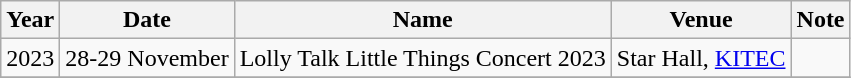<table class="wikitable plainrowheaders">
<tr>
<th scope="col">Year</th>
<th scope="col">Date</th>
<th scope="col">Name</th>
<th scope="col">Venue</th>
<th scope="col">Note</th>
</tr>
<tr>
<td>2023</td>
<td>28-29 November</td>
<td>Lolly Talk Little Things Concert 2023</td>
<td>Star Hall, <a href='#'>KITEC</a></td>
<td></td>
</tr>
<tr>
</tr>
</table>
